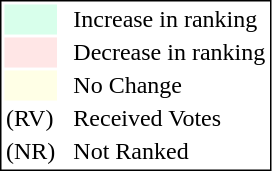<table style="border:1px solid black;">
<tr>
<td style="background:#D8FFEB; width:20px;"></td>
<td> </td>
<td>Increase in ranking</td>
</tr>
<tr>
<td style="background:#FFE6E6; width:20px;"></td>
<td> </td>
<td>Decrease in ranking</td>
</tr>
<tr>
<td style="background:#FFFFE6; width:20px;"></td>
<td> </td>
<td>No Change</td>
</tr>
<tr>
<td>(RV)</td>
<td> </td>
<td>Received Votes</td>
</tr>
<tr>
<td>(NR)</td>
<td> </td>
<td>Not Ranked</td>
</tr>
</table>
